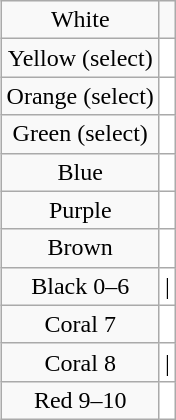<table class="wikitable" style="float:right; text-align:center;">
<tr>
<td>White</td>
<td style="brackground:white;"></td>
</tr>
<tr>
<td>Yellow (select)</td>
<td style="background:white;"></td>
</tr>
<tr>
<td>Orange (select)</td>
<td style="background:white;"></td>
</tr>
<tr>
<td>Green (select)</td>
<td style="background:white;"></td>
</tr>
<tr>
<td>Blue</td>
<td style="background:white;"></td>
</tr>
<tr>
<td>Purple</td>
<td style="background:white;"></td>
</tr>
<tr>
<td>Brown</td>
<td style="background:white;"></td>
</tr>
<tr>
<td>Black 0–6</td>
<td style="background:white;">|</td>
</tr>
<tr>
<td>Coral 7</td>
<td style="background:white;"></td>
</tr>
<tr>
<td>Coral 8</td>
<td style="background:white;">|</td>
</tr>
<tr>
<td>Red 9–10</td>
<td style="background:white;"></td>
</tr>
</table>
